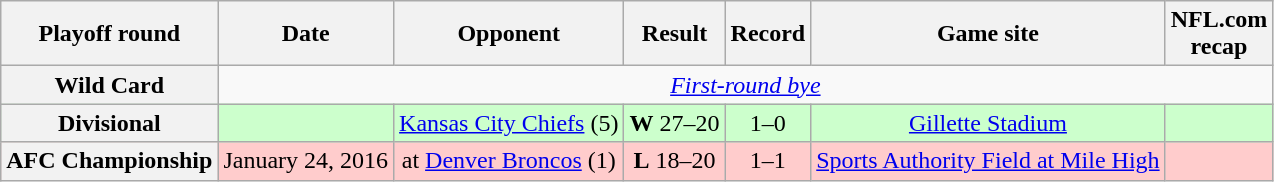<table class="wikitable" style="text-align:center">
<tr>
<th>Playoff round</th>
<th>Date</th>
<th>Opponent</th>
<th>Result</th>
<th>Record</th>
<th>Game site</th>
<th>NFL.com<br>recap</th>
</tr>
<tr>
<th>Wild Card</th>
<td colspan=8><em><a href='#'>First-round bye</a></em></td>
</tr>
<tr style="background:#cfc">
<th>Divisional</th>
<td></td>
<td><a href='#'>Kansas City Chiefs</a> (5)</td>
<td><strong>W</strong> 27–20</td>
<td>1–0</td>
<td><a href='#'>Gillette Stadium</a></td>
<td></td>
</tr>
<tr style="background:#fcc">
<th>AFC Championship</th>
<td>January 24, 2016</td>
<td>at <a href='#'>Denver Broncos</a> (1)</td>
<td><strong>L</strong> 18–20</td>
<td>1–1</td>
<td><a href='#'>Sports Authority Field at Mile High</a></td>
<td></td>
</tr>
</table>
